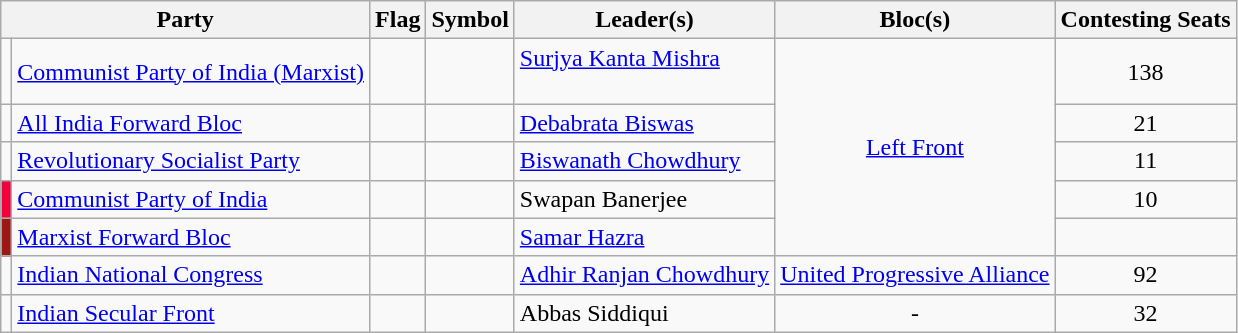<table class="wikitable">
<tr>
<th colspan="2">Party</th>
<th>Flag</th>
<th>Symbol</th>
<th>Leader(s)</th>
<th>Bloc(s)</th>
<th>Contesting Seats</th>
</tr>
<tr>
<td></td>
<td><a href='#'>Communist Party of India (Marxist)</a></td>
<td></td>
<td></td>
<td><a href='#'>Surjya Kanta Mishra</a><br><br></td>
<td rowspan="5" style="text-align:center"><a href='#'>Left Front</a></td>
<td style="text-align:center">138</td>
</tr>
<tr>
<td></td>
<td><a href='#'>All India Forward Bloc</a></td>
<td></td>
<td></td>
<td><a href='#'>Debabrata Biswas</a></td>
<td style="text-align:center">21</td>
</tr>
<tr>
<td></td>
<td><a href='#'>Revolutionary Socialist Party</a></td>
<td></td>
<td></td>
<td><a href='#'>Biswanath Chowdhury</a></td>
<td style="text-align:center">11</td>
</tr>
<tr>
<td bgcolor="#F2003C"></td>
<td><a href='#'>Communist Party of India</a></td>
<td></td>
<td></td>
<td>Swapan Banerjee</td>
<td style="text-align:center">10</td>
</tr>
<tr>
<td bgcolor="#9E1717"></td>
<td><a href='#'>Marxist Forward Bloc</a></td>
<td></td>
<td></td>
<td><a href='#'>Samar Hazra</a></td>
<td></td>
</tr>
<tr>
<td></td>
<td><a href='#'>Indian National Congress</a></td>
<td></td>
<td></td>
<td><a href='#'>Adhir Ranjan Chowdhury</a></td>
<td style="text-align:center"><a href='#'>United Progressive Alliance</a></td>
<td style="text-align:center">92</td>
</tr>
<tr>
<td></td>
<td><a href='#'>Indian Secular Front</a></td>
<td></td>
<td></td>
<td>Abbas Siddiqui</td>
<td style="text-align:center">-</td>
<td style="text-align:center">32</td>
</tr>
</table>
